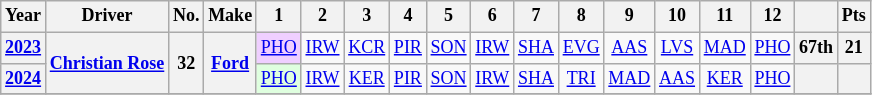<table class="wikitable" style="text-align:center; font-size:75%">
<tr>
<th>Year</th>
<th>Driver</th>
<th>No.</th>
<th>Make</th>
<th>1</th>
<th>2</th>
<th>3</th>
<th>4</th>
<th>5</th>
<th>6</th>
<th>7</th>
<th>8</th>
<th>9</th>
<th>10</th>
<th>11</th>
<th>12</th>
<th></th>
<th>Pts</th>
</tr>
<tr>
<th><a href='#'>2023</a></th>
<th rowspan=2><a href='#'>Christian Rose</a></th>
<th rowspan=2>32</th>
<th rowspan=2><a href='#'>Ford</a></th>
<td style="background:#EFCFFF;"><a href='#'>PHO</a><br></td>
<td><a href='#'>IRW</a></td>
<td><a href='#'>KCR</a></td>
<td><a href='#'>PIR</a></td>
<td><a href='#'>SON</a></td>
<td><a href='#'>IRW</a></td>
<td><a href='#'>SHA</a></td>
<td><a href='#'>EVG</a></td>
<td><a href='#'>AAS</a></td>
<td><a href='#'>LVS</a></td>
<td><a href='#'>MAD</a></td>
<td><a href='#'>PHO</a></td>
<th>67th</th>
<th>21</th>
</tr>
<tr>
<th><a href='#'>2024</a></th>
<td style="background:#DFFFDF;"><a href='#'>PHO</a><br></td>
<td><a href='#'>IRW</a></td>
<td><a href='#'>KER</a></td>
<td><a href='#'>PIR</a></td>
<td><a href='#'>SON</a></td>
<td><a href='#'>IRW</a></td>
<td><a href='#'>SHA</a></td>
<td><a href='#'>TRI</a></td>
<td><a href='#'>MAD</a></td>
<td><a href='#'>AAS</a></td>
<td><a href='#'>KER</a></td>
<td><a href='#'>PHO</a></td>
<th></th>
<th></th>
</tr>
<tr>
</tr>
</table>
